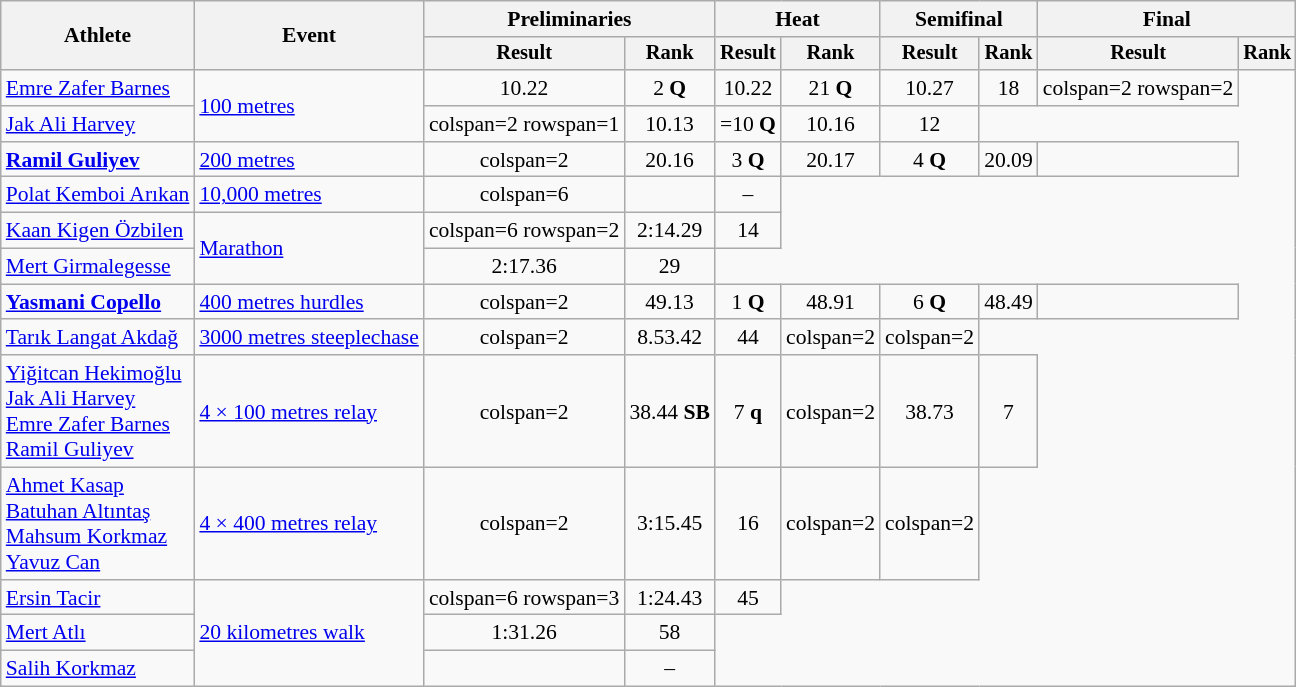<table class="wikitable" style="font-size:90%">
<tr>
<th rowspan="2">Athlete</th>
<th rowspan="2">Event</th>
<th colspan="2">Preliminaries</th>
<th colspan="2">Heat</th>
<th colspan="2">Semifinal</th>
<th colspan="2">Final</th>
</tr>
<tr style="font-size:95%">
<th>Result</th>
<th>Rank</th>
<th>Result</th>
<th>Rank</th>
<th>Result</th>
<th>Rank</th>
<th>Result</th>
<th>Rank</th>
</tr>
<tr style=text-align:center>
<td style=text-align:left><a href='#'>Emre Zafer Barnes</a></td>
<td style=text-align:left rowspan=2><a href='#'>100 metres</a></td>
<td>10.22</td>
<td>2 <strong>Q</strong></td>
<td>10.22</td>
<td>21 <strong>Q</strong></td>
<td>10.27</td>
<td>18</td>
<td>colspan=2 rowspan=2 </td>
</tr>
<tr style=text-align:center>
<td style=text-align:left><a href='#'>Jak Ali Harvey</a></td>
<td>colspan=2 rowspan=1 </td>
<td>10.13</td>
<td>=10 <strong>Q</strong></td>
<td>10.16</td>
<td>12</td>
</tr>
<tr style=text-align:center>
<td style=text-align:left><strong><a href='#'>Ramil Guliyev</a></strong></td>
<td style=text-align:left><a href='#'>200 metres</a></td>
<td>colspan=2 </td>
<td>20.16</td>
<td>3 <strong>Q</strong></td>
<td>20.17</td>
<td>4 <strong>Q</strong></td>
<td>20.09</td>
<td></td>
</tr>
<tr style=text-align:center>
<td style=text-align:left><a href='#'>Polat Kemboi Arıkan</a></td>
<td style=text-align:left><a href='#'>10,000 metres</a></td>
<td>colspan=6 </td>
<td></td>
<td>–</td>
</tr>
<tr style=text-align:center>
<td style=text-align:left><a href='#'>Kaan Kigen Özbilen</a></td>
<td style=text-align:left rowspan=2><a href='#'>Marathon</a></td>
<td>colspan=6 rowspan=2 </td>
<td>2:14.29</td>
<td>14</td>
</tr>
<tr style=text-align:center>
<td style=text-align:left><a href='#'>Mert Girmalegesse</a></td>
<td>2:17.36</td>
<td>29</td>
</tr>
<tr style=text-align:center>
<td style=text-align:left><strong><a href='#'>Yasmani Copello</a></strong></td>
<td style=text-align:left><a href='#'>400 metres hurdles</a></td>
<td>colspan=2 </td>
<td>49.13</td>
<td>1 <strong>Q</strong></td>
<td>48.91</td>
<td>6 <strong>Q</strong></td>
<td>48.49</td>
<td></td>
</tr>
<tr style=text-align:center>
<td style=text-align:left><a href='#'>Tarık Langat Akdağ</a></td>
<td style=text-align:left><a href='#'>3000 metres steeplechase</a></td>
<td>colspan=2 </td>
<td>8.53.42</td>
<td>44</td>
<td>colspan=2 </td>
<td>colspan=2 </td>
</tr>
<tr style=text-align:center>
<td style=text-align:left><a href='#'>Yiğitcan Hekimoğlu</a><br><a href='#'>Jak Ali Harvey</a><br><a href='#'>Emre Zafer Barnes</a><br><a href='#'>Ramil Guliyev</a></td>
<td style=text-align:left><a href='#'>4 × 100 metres relay</a></td>
<td>colspan=2 </td>
<td>38.44 <strong>SB</strong></td>
<td>7 <strong>q</strong></td>
<td>colspan=2 </td>
<td>38.73</td>
<td>7</td>
</tr>
<tr style=text-align:center>
<td style=text-align:left><a href='#'>Ahmet Kasap</a><br><a href='#'>Batuhan Altıntaş</a><br><a href='#'>Mahsum Korkmaz</a><br><a href='#'>Yavuz Can</a></td>
<td style=text-align:left><a href='#'>4 × 400 metres relay</a></td>
<td>colspan=2 </td>
<td>3:15.45</td>
<td>16</td>
<td>colspan=2 </td>
<td>colspan=2 </td>
</tr>
<tr style=text-align:center>
<td style=text-align:left><a href='#'>Ersin Tacir</a></td>
<td style=text-align:left rowspan=3><a href='#'>20 kilometres walk</a></td>
<td>colspan=6 rowspan=3 </td>
<td>1:24.43</td>
<td>45</td>
</tr>
<tr style=text-align:center>
<td style=text-align:left><a href='#'>Mert Atlı</a></td>
<td>1:31.26</td>
<td>58</td>
</tr>
<tr style=text-align:center>
<td style=text-align:left><a href='#'>Salih Korkmaz</a></td>
<td></td>
<td>–</td>
</tr>
</table>
